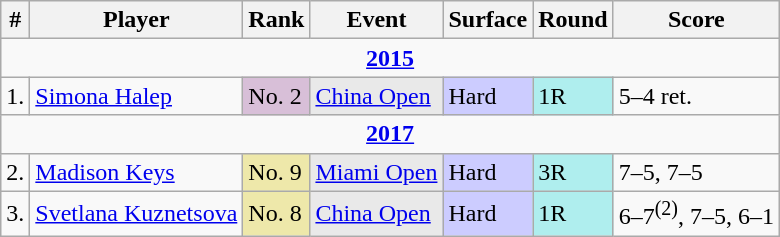<table class="wikitable sortable">
<tr>
<th>#</th>
<th>Player</th>
<th>Rank</th>
<th>Event</th>
<th>Surface</th>
<th>Round</th>
<th>Score</th>
</tr>
<tr>
<td align=center colspan="7"><a href='#'><strong>2015</strong></a></td>
</tr>
<tr>
<td>1.</td>
<td> <a href='#'>Simona Halep</a></td>
<td bgcolor=thistle>No. 2</td>
<td bgcolor=e9e9e9><a href='#'>China Open</a></td>
<td bgcolor=ccccff>Hard</td>
<td bgcolor=afeeee>1R</td>
<td>5–4 ret.</td>
</tr>
<tr>
<td align=center colspan="7"><a href='#'><strong>2017</strong></a></td>
</tr>
<tr>
<td>2.</td>
<td> <a href='#'>Madison Keys</a></td>
<td bgcolor=eee8aa>No. 9</td>
<td bgcolor=e9e9e9><a href='#'>Miami Open</a></td>
<td bgcolor=ccccff>Hard</td>
<td bgcolor=afeeee>3R</td>
<td>7–5, 7–5</td>
</tr>
<tr>
<td>3.</td>
<td> <a href='#'>Svetlana Kuznetsova</a></td>
<td bgcolor=eee8aa>No. 8</td>
<td bgcolor=e9e9e9><a href='#'>China Open</a></td>
<td bgcolor=ccccff>Hard</td>
<td bgcolor=afeeee>1R</td>
<td>6–7<sup>(2)</sup>, 7–5, 6–1</td>
</tr>
</table>
